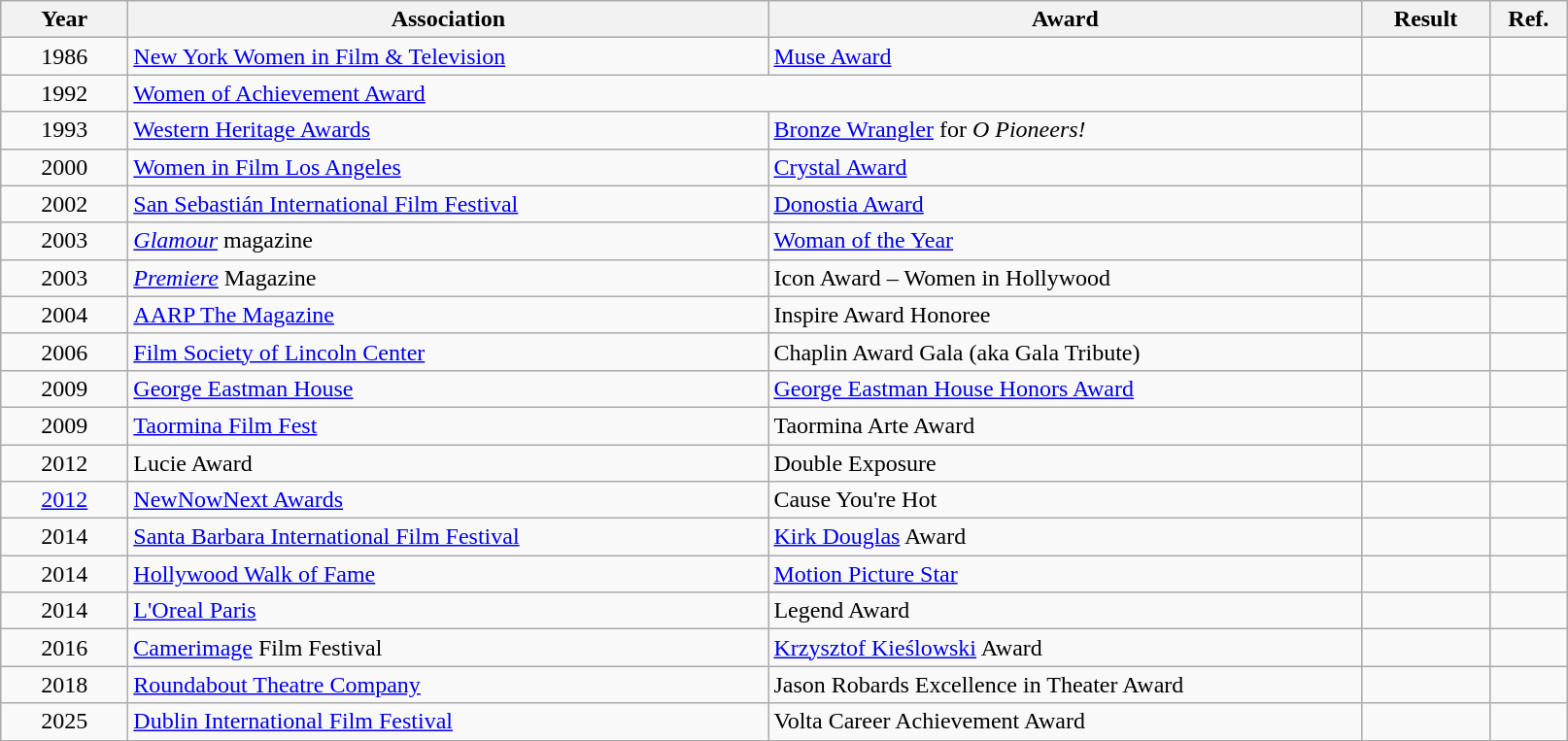<table class=wikitable>
<tr>
<th scope="col" style="width:5em;">Year</th>
<th scope="col" style="width:27em;">Association</th>
<th scope="col" style="width:25em;">Award</th>
<th scope="col" style="width:5em;">Result</th>
<th>Ref.</th>
</tr>
<tr>
<td align=center>1986</td>
<td><a href='#'>New York Women in Film & Television</a></td>
<td><a href='#'>Muse Award</a></td>
<td></td>
<td align=center></td>
</tr>
<tr>
<td align=center>1992</td>
<td colspan=2><a href='#'>Women of Achievement Award</a></td>
<td></td>
<td width=5% align=center></td>
</tr>
<tr>
<td align=center>1993</td>
<td><a href='#'>Western Heritage Awards</a></td>
<td><a href='#'>Bronze Wrangler</a> for <em>O Pioneers!</em></td>
<td></td>
<td align=center></td>
</tr>
<tr>
<td style="text-align:center;">2000</td>
<td><a href='#'>Women in Film Los Angeles</a></td>
<td><a href='#'>Crystal Award</a></td>
<td></td>
<td align=center></td>
</tr>
<tr>
<td align=center>2002</td>
<td><a href='#'>San Sebastián International Film Festival</a></td>
<td><a href='#'>Donostia Award</a></td>
<td></td>
<td align=center></td>
</tr>
<tr>
<td align=center>2003</td>
<td><em><a href='#'>Glamour</a></em> magazine</td>
<td><a href='#'>Woman of the Year</a></td>
<td></td>
<td align=center></td>
</tr>
<tr>
<td align=center>2003</td>
<td><em><a href='#'>Premiere</a></em> Magazine</td>
<td>Icon Award – Women in Hollywood</td>
<td></td>
<td width=5% align=center></td>
</tr>
<tr>
<td align=center>2004</td>
<td><a href='#'>AARP The Magazine</a></td>
<td>Inspire Award Honoree</td>
<td></td>
<td align=center></td>
</tr>
<tr>
<td align=center>2006</td>
<td><a href='#'>Film Society of Lincoln Center</a></td>
<td>Chaplin Award Gala (aka Gala Tribute)</td>
<td></td>
<td align=center></td>
</tr>
<tr>
<td align=center>2009</td>
<td><a href='#'>George Eastman House</a></td>
<td><a href='#'>George Eastman House Honors Award</a></td>
<td></td>
<td align=center></td>
</tr>
<tr>
<td align=center>2009</td>
<td><a href='#'>Taormina Film Fest</a></td>
<td>Taormina Arte Award</td>
<td></td>
<td align=center></td>
</tr>
<tr>
<td align=center>2012</td>
<td>Lucie Award</td>
<td>Double Exposure</td>
<td></td>
<td align=center></td>
</tr>
<tr>
<td align=center><a href='#'>2012</a></td>
<td><a href='#'>NewNowNext Awards</a></td>
<td>Cause You're Hot</td>
<td></td>
<td align=center></td>
</tr>
<tr>
<td align=center>2014</td>
<td><a href='#'>Santa Barbara International Film Festival</a></td>
<td><a href='#'>Kirk Douglas</a> Award</td>
<td></td>
<td align=center></td>
</tr>
<tr>
<td align=center>2014</td>
<td><a href='#'>Hollywood Walk of Fame</a></td>
<td><a href='#'>Motion Picture Star</a></td>
<td></td>
<td align=center></td>
</tr>
<tr>
<td align=center>2014</td>
<td><a href='#'>L'Oreal Paris</a></td>
<td>Legend Award</td>
<td></td>
<td align=center></td>
</tr>
<tr>
<td align=center>2016</td>
<td><a href='#'>Camerimage</a> Film Festival</td>
<td><a href='#'>Krzysztof Kieślowski</a> Award</td>
<td></td>
<td align=center></td>
</tr>
<tr>
<td align=center>2018</td>
<td><a href='#'>Roundabout Theatre Company</a></td>
<td>Jason Robards Excellence in Theater Award</td>
<td></td>
<td align=center></td>
</tr>
<tr>
<td align=center>2025</td>
<td><a href='#'>Dublin International Film Festival</a></td>
<td>Volta Career Achievement Award</td>
<td></td>
<td align=center></td>
</tr>
</table>
